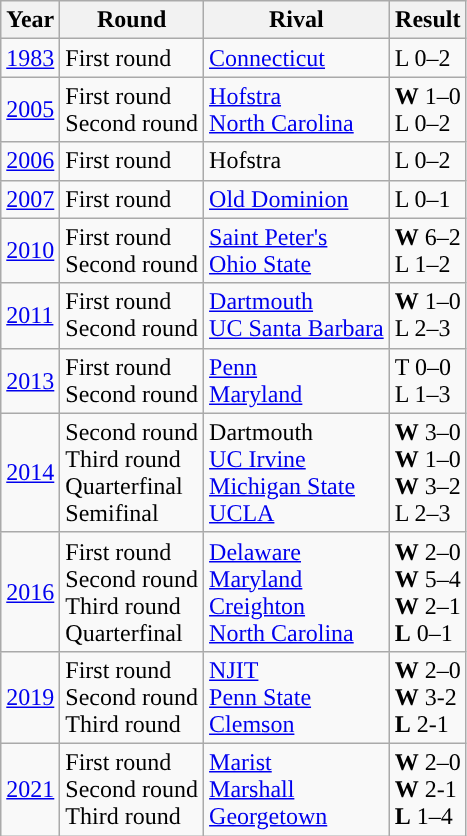<table class="wikitable">
<tr>
<th width=px>Year</th>
<th width=px>Round</th>
<th width=px>Rival</th>
<th width=px>Result</th>
</tr>
<tr>
<td><a href='#'>1983</a></td>
<td>First round</td>
<td><a href='#'>Connecticut</a></td>
<td>L 0–2</td>
</tr>
<tr>
<td><a href='#'>2005</a></td>
<td>First round<br>Second round</td>
<td><a href='#'>Hofstra</a><br><a href='#'>North Carolina</a></td>
<td><strong>W</strong> 1–0 <br>L 0–2</td>
</tr>
<tr>
<td><a href='#'>2006</a></td>
<td>First round</td>
<td>Hofstra</td>
<td>L 0–2</td>
</tr>
<tr>
<td><a href='#'>2007</a></td>
<td>First round</td>
<td><a href='#'>Old Dominion</a></td>
<td>L 0–1</td>
</tr>
<tr>
<td><a href='#'>2010</a></td>
<td>First round<br>Second round</td>
<td><a href='#'>Saint Peter's</a><br><a href='#'>Ohio State</a></td>
<td><strong>W</strong> 6–2<br>L 1–2</td>
</tr>
<tr>
<td><a href='#'>2011</a></td>
<td>First round<br>Second round</td>
<td><a href='#'>Dartmouth</a><br><a href='#'>UC Santa Barbara</a></td>
<td><strong>W</strong> 1–0<br>L 2–3</td>
</tr>
<tr>
<td><a href='#'>2013</a></td>
<td>First round<br>Second round</td>
<td><a href='#'>Penn</a><br><a href='#'>Maryland</a></td>
<td>T 0–0 <br>L 1–3</td>
</tr>
<tr>
<td><a href='#'>2014</a></td>
<td>Second round<br>Third round<br>Quarterfinal<br>Semifinal</td>
<td>Dartmouth<br><a href='#'>UC Irvine</a><br><a href='#'>Michigan State</a><br><a href='#'>UCLA</a></td>
<td><strong>W</strong> 3–0<br><strong>W</strong> 1–0<br><strong>W</strong> 3–2<br>L 2–3 </td>
</tr>
<tr>
<td><a href='#'>2016</a></td>
<td>First round<br>Second round<br>Third round<br>Quarterfinal</td>
<td><a href='#'>Delaware</a><br><a href='#'>Maryland</a><br><a href='#'>Creighton</a><br><a href='#'>North Carolina</a></td>
<td><strong>W</strong> 2–0<br><strong>W</strong> 5–4<br><strong>W</strong> 2–1<br><strong>L</strong> 0–1 </td>
</tr>
<tr>
<td><a href='#'>2019</a></td>
<td>First round<br>Second round<br>Third round</td>
<td><a href='#'>NJIT</a><br><a href='#'>Penn State</a><br><a href='#'>Clemson</a></td>
<td><strong>W</strong> 2–0<br><strong>W</strong> 3-2 <br><strong>L</strong> 2-1 </td>
</tr>
<tr>
<td><a href='#'>2021</a></td>
<td>First round<br>Second round<br>Third round</td>
<td><a href='#'>Marist</a><br><a href='#'>Marshall</a><br><a href='#'>Georgetown</a></td>
<td><strong>W</strong> 2–0<br><strong>W</strong> 2-1 <br><strong>L</strong> 1–4</td>
</tr>
</table>
